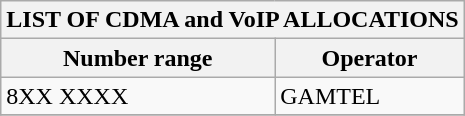<table class="wikitable" border=1>
<tr>
<th colspan="2">LIST OF CDMA and VoIP ALLOCATIONS</th>
</tr>
<tr>
<th>Number range</th>
<th>Operator</th>
</tr>
<tr>
<td>8XX XXXX</td>
<td>GAMTEL</td>
</tr>
<tr>
</tr>
</table>
